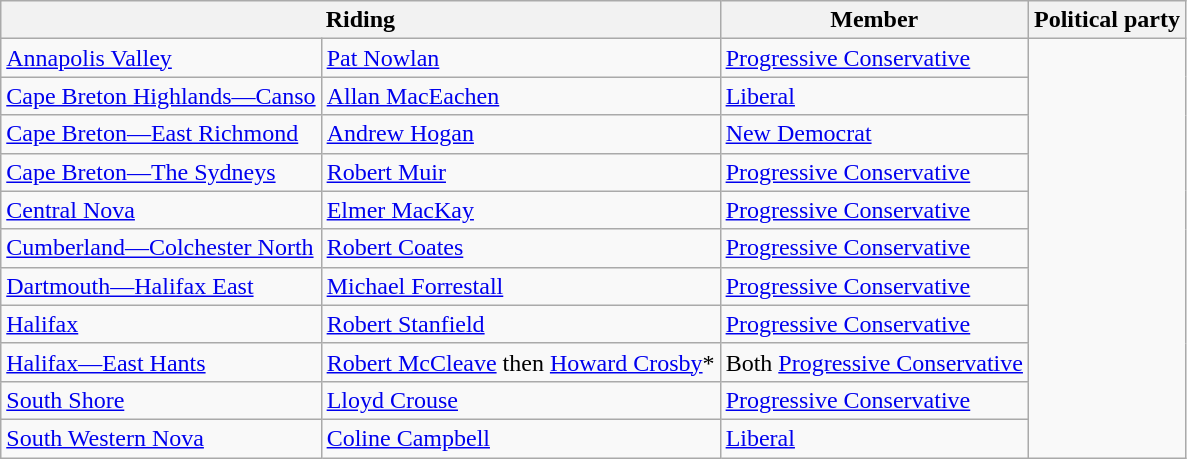<table class="wikitable">
<tr>
<th colspan="2">Riding</th>
<th>Member</th>
<th>Political party</th>
</tr>
<tr>
<td><a href='#'>Annapolis Valley</a></td>
<td><a href='#'>Pat Nowlan</a></td>
<td><a href='#'>Progressive Conservative</a></td>
</tr>
<tr>
<td><a href='#'>Cape Breton Highlands—Canso</a></td>
<td><a href='#'>Allan MacEachen</a></td>
<td><a href='#'>Liberal</a></td>
</tr>
<tr>
<td><a href='#'>Cape Breton—East Richmond</a></td>
<td><a href='#'>Andrew Hogan</a></td>
<td><a href='#'>New Democrat</a></td>
</tr>
<tr>
<td><a href='#'>Cape Breton—The Sydneys</a></td>
<td><a href='#'>Robert Muir</a></td>
<td><a href='#'>Progressive Conservative</a></td>
</tr>
<tr>
<td><a href='#'>Central Nova</a></td>
<td><a href='#'>Elmer MacKay</a></td>
<td><a href='#'>Progressive Conservative</a></td>
</tr>
<tr>
<td><a href='#'>Cumberland—Colchester North</a></td>
<td><a href='#'>Robert Coates</a></td>
<td><a href='#'>Progressive Conservative</a></td>
</tr>
<tr>
<td><a href='#'>Dartmouth—Halifax East</a></td>
<td><a href='#'>Michael Forrestall</a></td>
<td><a href='#'>Progressive Conservative</a></td>
</tr>
<tr>
<td><a href='#'>Halifax</a></td>
<td><a href='#'>Robert Stanfield</a></td>
<td><a href='#'>Progressive Conservative</a></td>
</tr>
<tr>
<td><a href='#'>Halifax—East Hants</a></td>
<td><a href='#'>Robert McCleave</a> then <a href='#'>Howard Crosby</a>*</td>
<td>Both <a href='#'>Progressive Conservative</a></td>
</tr>
<tr>
<td><a href='#'>South Shore</a></td>
<td><a href='#'>Lloyd Crouse</a></td>
<td><a href='#'>Progressive Conservative</a></td>
</tr>
<tr>
<td><a href='#'>South Western Nova</a></td>
<td><a href='#'>Coline Campbell</a></td>
<td><a href='#'>Liberal</a></td>
</tr>
</table>
